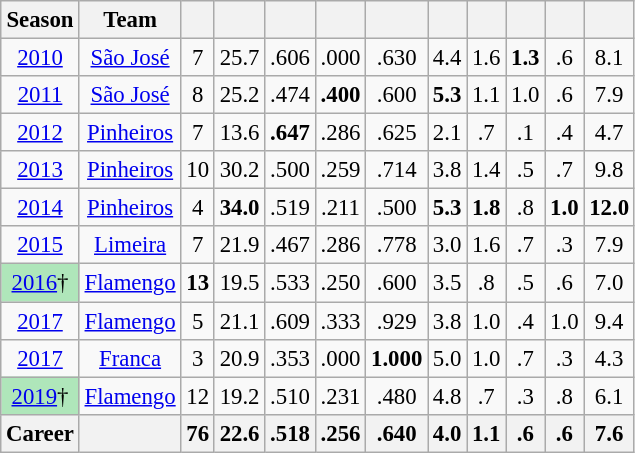<table class="wikitable sortable" style="font-size:95%; text-align:center;">
<tr>
<th>Season</th>
<th>Team</th>
<th></th>
<th></th>
<th></th>
<th></th>
<th></th>
<th></th>
<th></th>
<th></th>
<th></th>
<th></th>
</tr>
<tr>
<td><a href='#'>2010</a></td>
<td><a href='#'>São José</a></td>
<td>7</td>
<td>25.7</td>
<td>.606</td>
<td>.000</td>
<td>.630</td>
<td>4.4</td>
<td>1.6</td>
<td><strong>1.3</strong></td>
<td>.6</td>
<td>8.1</td>
</tr>
<tr>
<td><a href='#'>2011</a></td>
<td><a href='#'>São José</a></td>
<td>8</td>
<td>25.2</td>
<td>.474</td>
<td><strong>.400</strong></td>
<td>.600</td>
<td><strong>5.3</strong></td>
<td>1.1</td>
<td>1.0</td>
<td>.6</td>
<td>7.9</td>
</tr>
<tr>
<td><a href='#'>2012</a></td>
<td><a href='#'>Pinheiros</a></td>
<td>7</td>
<td>13.6</td>
<td><strong>.647</strong></td>
<td>.286</td>
<td>.625</td>
<td>2.1</td>
<td>.7</td>
<td>.1</td>
<td>.4</td>
<td>4.7</td>
</tr>
<tr>
<td><a href='#'>2013</a></td>
<td><a href='#'>Pinheiros</a></td>
<td>10</td>
<td>30.2</td>
<td>.500</td>
<td>.259</td>
<td>.714</td>
<td>3.8</td>
<td>1.4</td>
<td>.5</td>
<td>.7</td>
<td>9.8</td>
</tr>
<tr>
<td><a href='#'>2014</a></td>
<td><a href='#'>Pinheiros</a></td>
<td>4</td>
<td><strong>34.0</strong></td>
<td>.519</td>
<td>.211</td>
<td>.500</td>
<td><strong>5.3</strong></td>
<td><strong>1.8</strong></td>
<td>.8</td>
<td><strong>1.0</strong></td>
<td><strong>12.0</strong></td>
</tr>
<tr>
<td><a href='#'>2015</a></td>
<td><a href='#'>Limeira</a></td>
<td>7</td>
<td>21.9</td>
<td>.467</td>
<td>.286</td>
<td>.778</td>
<td>3.0</td>
<td>1.6</td>
<td>.7</td>
<td>.3</td>
<td>7.9</td>
</tr>
<tr>
<td style="text-align:center;background:#afe6ba;"><a href='#'>2016</a>†</td>
<td><a href='#'>Flamengo</a></td>
<td><strong>13</strong></td>
<td>19.5</td>
<td>.533</td>
<td>.250</td>
<td>.600</td>
<td>3.5</td>
<td>.8</td>
<td>.5</td>
<td>.6</td>
<td>7.0</td>
</tr>
<tr>
<td><a href='#'>2017</a></td>
<td><a href='#'>Flamengo</a></td>
<td>5</td>
<td>21.1</td>
<td>.609</td>
<td>.333</td>
<td>.929</td>
<td>3.8</td>
<td>1.0</td>
<td>.4</td>
<td>1.0</td>
<td>9.4</td>
</tr>
<tr>
<td><a href='#'>2017</a></td>
<td><a href='#'>Franca</a></td>
<td>3</td>
<td>20.9</td>
<td>.353</td>
<td>.000</td>
<td><strong>1.000</strong></td>
<td>5.0</td>
<td>1.0</td>
<td>.7</td>
<td>.3</td>
<td>4.3</td>
</tr>
<tr>
<td style="text-align:center;background:#afe6ba;"><a href='#'>2019</a>†</td>
<td><a href='#'>Flamengo</a></td>
<td>12</td>
<td>19.2</td>
<td>.510</td>
<td>.231</td>
<td>.480</td>
<td>4.8</td>
<td>.7</td>
<td>.3</td>
<td>.8</td>
<td>6.1</td>
</tr>
<tr>
<th>Career</th>
<th></th>
<th>76</th>
<th>22.6</th>
<th>.518</th>
<th>.256</th>
<th>.640</th>
<th>4.0</th>
<th>1.1</th>
<th>.6</th>
<th>.6</th>
<th>7.6</th>
</tr>
</table>
